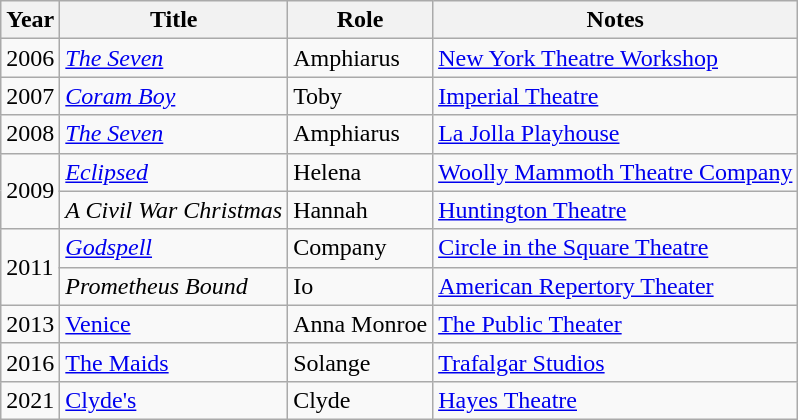<table class="wikitable sortable">
<tr>
<th>Year</th>
<th>Title</th>
<th>Role</th>
<th class="unsortable">Notes</th>
</tr>
<tr>
<td>2006</td>
<td><em><a href='#'>The Seven</a></em></td>
<td>Amphiarus</td>
<td><a href='#'>New York Theatre Workshop</a></td>
</tr>
<tr>
<td>2007</td>
<td><em><a href='#'>Coram Boy</a></em></td>
<td>Toby</td>
<td><a href='#'>Imperial Theatre</a></td>
</tr>
<tr>
<td>2008</td>
<td><em><a href='#'>The Seven</a></em></td>
<td>Amphiarus</td>
<td><a href='#'>La Jolla Playhouse</a></td>
</tr>
<tr>
<td rowspan=2>2009</td>
<td><em><a href='#'>Eclipsed</a></em></td>
<td>Helena</td>
<td><a href='#'>Woolly Mammoth Theatre Company</a></td>
</tr>
<tr>
<td><em>A Civil War Christmas</em></td>
<td>Hannah</td>
<td><a href='#'>Huntington Theatre</a></td>
</tr>
<tr>
<td rowspan=2>2011</td>
<td><em><a href='#'>Godspell</a></em></td>
<td>Company</td>
<td><a href='#'>Circle in the Square Theatre</a></td>
</tr>
<tr>
<td><em>Prometheus Bound</td>
<td>Io</td>
<td><a href='#'>American Repertory Theater</a></td>
</tr>
<tr>
<td>2013</td>
<td></em><a href='#'>Venice</a><em></td>
<td>Anna Monroe</td>
<td><a href='#'>The Public Theater</a></td>
</tr>
<tr>
<td>2016</td>
<td></em><a href='#'>The Maids</a><em></td>
<td>Solange</td>
<td><a href='#'>Trafalgar Studios</a></td>
</tr>
<tr>
<td>2021</td>
<td></em><a href='#'>Clyde's</a><em></td>
<td>Clyde</td>
<td><a href='#'>Hayes Theatre</a></td>
</tr>
</table>
